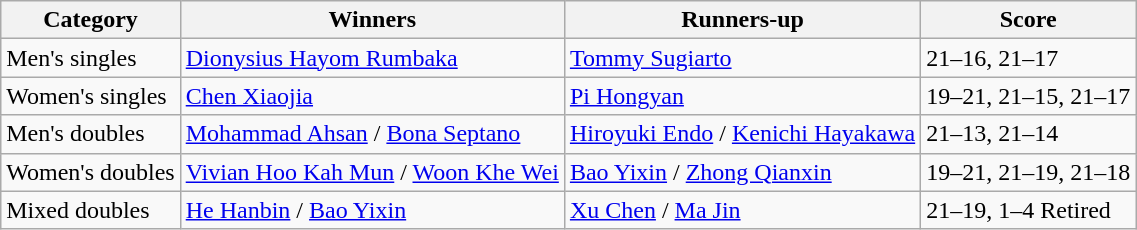<table class=wikitable style="white-space:nowrap;">
<tr>
<th>Category</th>
<th>Winners</th>
<th>Runners-up</th>
<th>Score</th>
</tr>
<tr>
<td>Men's singles</td>
<td> <a href='#'>Dionysius Hayom Rumbaka</a></td>
<td> <a href='#'>Tommy Sugiarto</a></td>
<td>21–16, 21–17</td>
</tr>
<tr>
<td>Women's singles</td>
<td> <a href='#'>Chen Xiaojia</a></td>
<td> <a href='#'>Pi Hongyan</a></td>
<td>19–21, 21–15, 21–17</td>
</tr>
<tr>
<td>Men's doubles</td>
<td> <a href='#'>Mohammad Ahsan</a> / <a href='#'>Bona Septano</a></td>
<td> <a href='#'>Hiroyuki Endo</a> / <a href='#'>Kenichi Hayakawa</a></td>
<td>21–13, 21–14</td>
</tr>
<tr>
<td>Women's doubles</td>
<td> <a href='#'>Vivian Hoo Kah Mun</a> / <a href='#'>Woon Khe Wei</a></td>
<td> <a href='#'>Bao Yixin</a> / <a href='#'>Zhong Qianxin</a></td>
<td>19–21, 21–19, 21–18</td>
</tr>
<tr>
<td>Mixed doubles</td>
<td> <a href='#'>He Hanbin</a> / <a href='#'>Bao Yixin</a></td>
<td> <a href='#'>Xu Chen</a> / <a href='#'>Ma Jin</a></td>
<td>21–19, 1–4 Retired</td>
</tr>
</table>
